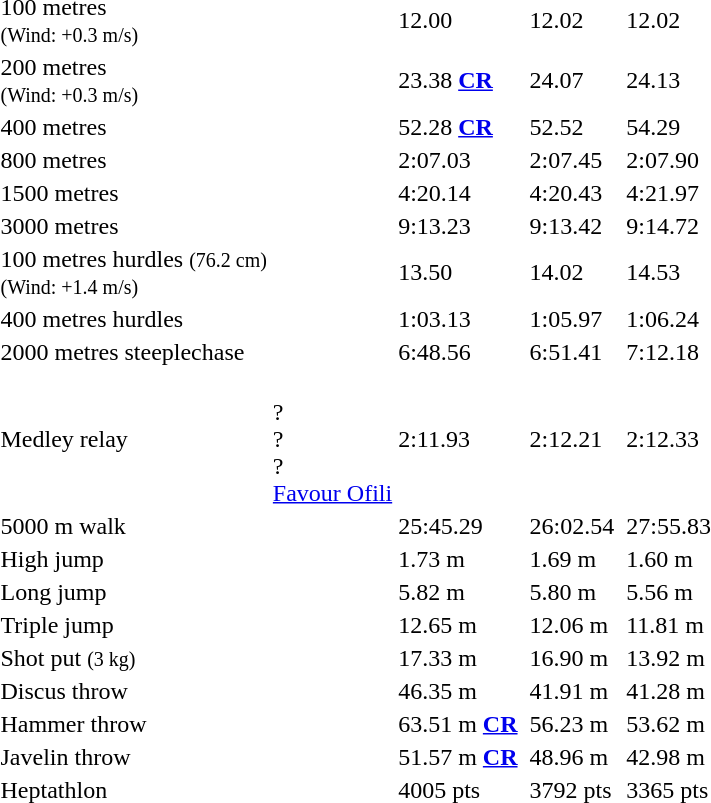<table>
<tr>
<td>100 metres<br><small>(Wind: +0.3 m/s)</small></td>
<td></td>
<td>12.00</td>
<td></td>
<td>12.02</td>
<td></td>
<td>12.02</td>
</tr>
<tr>
<td>200 metres <br><small>(Wind: +0.3 m/s)</small></td>
<td></td>
<td>23.38 <strong><a href='#'>CR</a></strong></td>
<td></td>
<td>24.07</td>
<td></td>
<td>24.13</td>
</tr>
<tr>
<td>400 metres</td>
<td></td>
<td>52.28 <strong><a href='#'>CR</a></strong></td>
<td></td>
<td>52.52</td>
<td></td>
<td>54.29</td>
</tr>
<tr>
<td>800 metres</td>
<td></td>
<td>2:07.03</td>
<td></td>
<td>2:07.45</td>
<td></td>
<td>2:07.90</td>
</tr>
<tr>
<td>1500 metres</td>
<td></td>
<td>4:20.14</td>
<td></td>
<td>4:20.43</td>
<td></td>
<td>4:21.97</td>
</tr>
<tr>
<td>3000 metres</td>
<td></td>
<td>9:13.23</td>
<td></td>
<td>9:13.42</td>
<td></td>
<td>9:14.72</td>
</tr>
<tr>
<td>100 metres hurdles <small>(76.2 cm)<br>(Wind: +1.4 m/s)</small></td>
<td></td>
<td>13.50</td>
<td></td>
<td>14.02</td>
<td></td>
<td>14.53</td>
</tr>
<tr>
<td>400 metres hurdles</td>
<td></td>
<td>1:03.13</td>
<td></td>
<td>1:05.97</td>
<td></td>
<td>1:06.24</td>
</tr>
<tr>
<td>2000 metres steeplechase</td>
<td></td>
<td>6:48.56</td>
<td></td>
<td>6:51.41</td>
<td></td>
<td>7:12.18</td>
</tr>
<tr>
<td>Medley relay</td>
<td><br>?<br>?<br>?<br><a href='#'>Favour Ofili</a></td>
<td>2:11.93</td>
<td></td>
<td>2:12.21</td>
<td></td>
<td>2:12.33</td>
</tr>
<tr>
<td>5000 m walk</td>
<td></td>
<td>25:45.29</td>
<td></td>
<td>26:02.54</td>
<td></td>
<td>27:55.83</td>
</tr>
<tr>
<td>High jump</td>
<td></td>
<td>1.73 m</td>
<td></td>
<td>1.69 m</td>
<td></td>
<td>1.60 m</td>
</tr>
<tr>
<td>Long jump</td>
<td></td>
<td>5.82 m</td>
<td></td>
<td>5.80 m</td>
<td></td>
<td>5.56 m</td>
</tr>
<tr>
<td>Triple jump</td>
<td></td>
<td>12.65 m</td>
<td></td>
<td>12.06 m</td>
<td></td>
<td>11.81 m</td>
</tr>
<tr>
<td>Shot put <small>(3 kg)</small></td>
<td></td>
<td>17.33 m</td>
<td></td>
<td>16.90 m</td>
<td></td>
<td>13.92 m</td>
</tr>
<tr>
<td>Discus throw</td>
<td></td>
<td>46.35 m</td>
<td></td>
<td>41.91 m</td>
<td></td>
<td>41.28 m</td>
</tr>
<tr>
<td>Hammer throw</td>
<td></td>
<td>63.51 m <strong><a href='#'>CR</a></strong></td>
<td></td>
<td>56.23 m</td>
<td></td>
<td>53.62 m</td>
</tr>
<tr>
<td>Javelin throw</td>
<td></td>
<td>51.57 m <strong><a href='#'>CR</a></strong></td>
<td></td>
<td>48.96 m</td>
<td></td>
<td>42.98 m</td>
</tr>
<tr>
<td>Heptathlon</td>
<td></td>
<td>4005 pts</td>
<td></td>
<td>3792 pts</td>
<td></td>
<td>3365 pts</td>
</tr>
</table>
